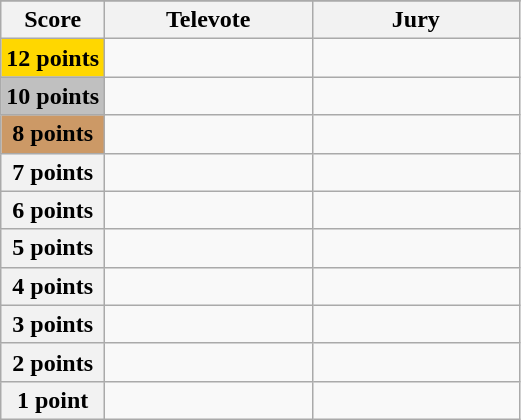<table class="wikitable">
<tr>
</tr>
<tr>
<th scope="col" width="20%">Score</th>
<th scope="col" width="40%">Televote</th>
<th scope="col" width="40%">Jury</th>
</tr>
<tr>
<th scope="row" style="background:gold">12 points</th>
<td></td>
<td></td>
</tr>
<tr>
<th scope="row" style="background:silver">10 points</th>
<td></td>
<td></td>
</tr>
<tr>
<th scope="row" style="background:#CC9966">8 points</th>
<td></td>
<td></td>
</tr>
<tr>
<th scope="row">7 points</th>
<td></td>
<td></td>
</tr>
<tr>
<th scope="row">6 points</th>
<td></td>
<td></td>
</tr>
<tr>
<th scope="row">5 points</th>
<td></td>
<td></td>
</tr>
<tr>
<th scope="row">4 points</th>
<td></td>
<td></td>
</tr>
<tr>
<th scope="row">3 points</th>
<td></td>
<td></td>
</tr>
<tr>
<th scope="row">2 points</th>
<td></td>
<td></td>
</tr>
<tr>
<th scope="row">1 point</th>
<td></td>
<td></td>
</tr>
</table>
